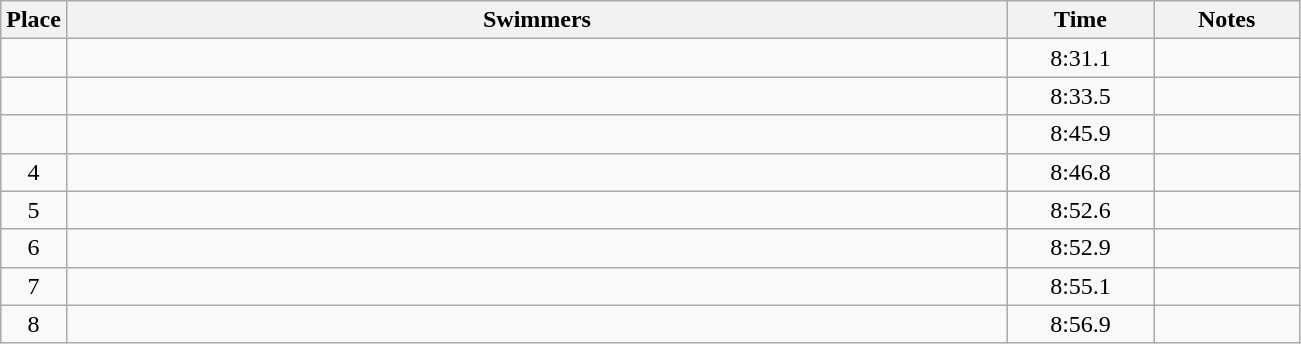<table class=wikitable style="text-align:center">
<tr>
<th>Place</th>
<th width=620>Swimmers</th>
<th width=90>Time</th>
<th width=90>Notes</th>
</tr>
<tr>
<td></td>
<td align=left></td>
<td>8:31.1</td>
<td></td>
</tr>
<tr>
<td></td>
<td align=left></td>
<td>8:33.5</td>
<td></td>
</tr>
<tr>
<td></td>
<td align=left></td>
<td>8:45.9</td>
<td></td>
</tr>
<tr>
<td>4</td>
<td align=left></td>
<td>8:46.8</td>
<td></td>
</tr>
<tr>
<td>5</td>
<td align=left></td>
<td>8:52.6</td>
<td></td>
</tr>
<tr>
<td>6</td>
<td align=left></td>
<td>8:52.9</td>
<td></td>
</tr>
<tr>
<td>7</td>
<td align=left></td>
<td>8:55.1</td>
<td></td>
</tr>
<tr>
<td>8</td>
<td align=left></td>
<td>8:56.9</td>
<td></td>
</tr>
</table>
